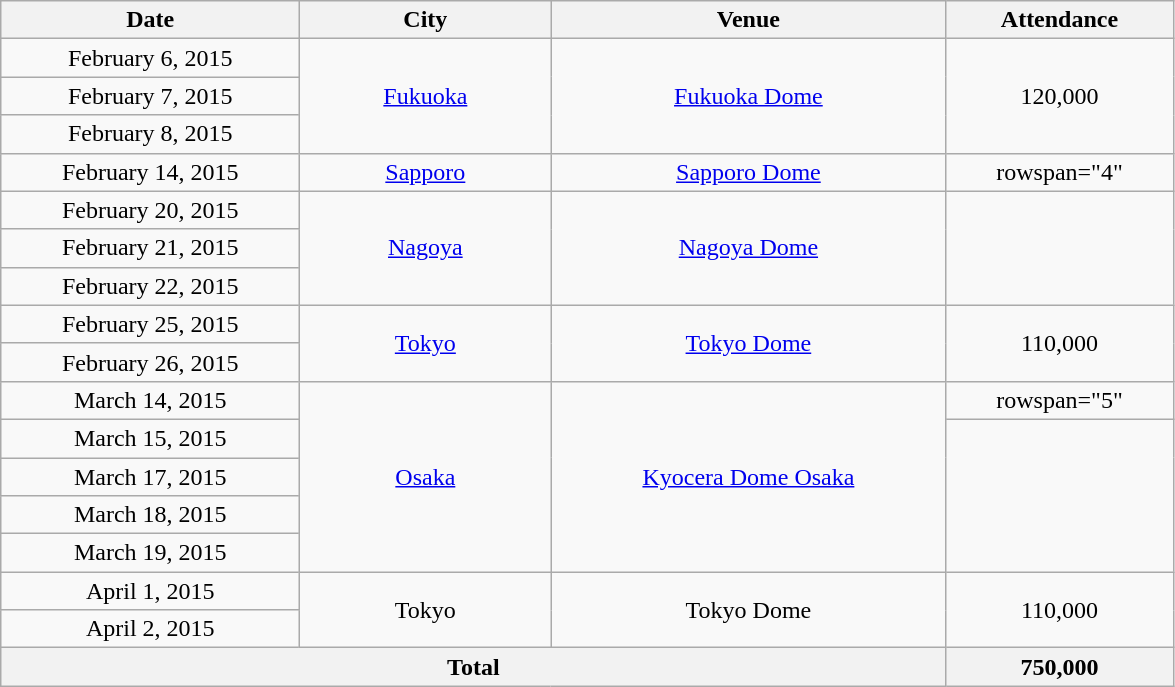<table class="wikitable" style="text-align:center;">
<tr>
<th scope="col" style="width:12em;">Date</th>
<th scope="col" style="width:10em;">City</th>
<th scope="col" style="width:16em;">Venue</th>
<th scope="col" style="width:9em;">Attendance</th>
</tr>
<tr>
<td>February 6, 2015</td>
<td rowspan="3"><a href='#'>Fukuoka</a></td>
<td rowspan="3"><a href='#'>Fukuoka Dome</a></td>
<td rowspan="3">120,000</td>
</tr>
<tr>
<td>February 7, 2015</td>
</tr>
<tr>
<td>February 8, 2015</td>
</tr>
<tr>
<td>February 14, 2015</td>
<td><a href='#'>Sapporo</a></td>
<td><a href='#'>Sapporo Dome</a></td>
<td>rowspan="4" </td>
</tr>
<tr>
<td>February 20, 2015</td>
<td rowspan="3"><a href='#'>Nagoya</a></td>
<td rowspan="3"><a href='#'>Nagoya Dome</a></td>
</tr>
<tr>
<td>February 21, 2015</td>
</tr>
<tr>
<td>February 22, 2015</td>
</tr>
<tr>
<td>February 25, 2015</td>
<td rowspan="2"><a href='#'>Tokyo</a></td>
<td rowspan="2"><a href='#'>Tokyo Dome</a></td>
<td rowspan="2">110,000</td>
</tr>
<tr>
<td>February 26, 2015</td>
</tr>
<tr>
<td>March 14, 2015</td>
<td rowspan="5"><a href='#'>Osaka</a></td>
<td rowspan="5"><a href='#'>Kyocera Dome Osaka</a></td>
<td>rowspan="5" </td>
</tr>
<tr>
<td>March 15, 2015</td>
</tr>
<tr>
<td>March 17, 2015</td>
</tr>
<tr>
<td>March 18, 2015</td>
</tr>
<tr>
<td>March 19, 2015</td>
</tr>
<tr>
<td>April 1, 2015</td>
<td rowspan="2">Tokyo</td>
<td rowspan="2">Tokyo Dome</td>
<td rowspan="2">110,000</td>
</tr>
<tr>
<td>April 2, 2015</td>
</tr>
<tr>
<th colspan="3"><strong>Total</strong></th>
<th>750,000</th>
</tr>
</table>
